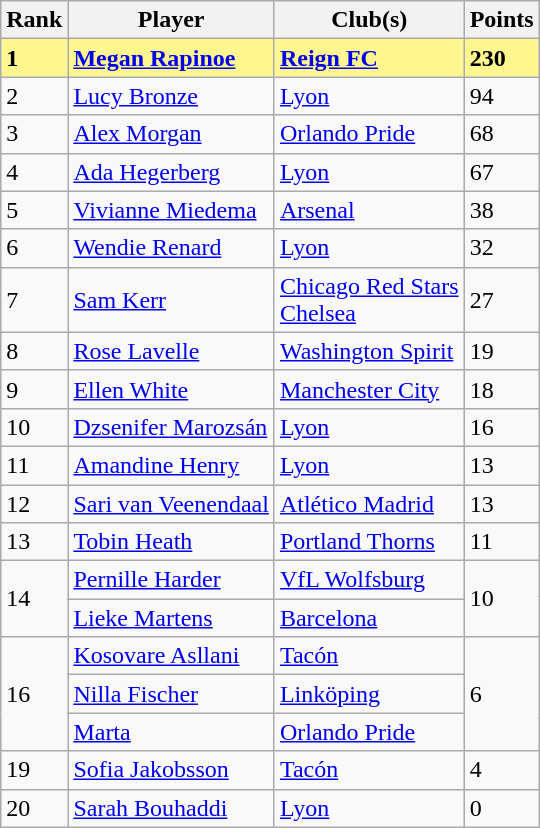<table class="wikitable plainrowheaders sortable">
<tr>
<th>Rank</th>
<th>Player</th>
<th>Club(s)</th>
<th>Points</th>
</tr>
<tr style="background-color: #FFF68F; font-weight: bold;">
<td>1</td>
<td> <a href='#'>Megan Rapinoe</a></td>
<td> <a href='#'>Reign FC</a></td>
<td>230</td>
</tr>
<tr>
<td>2</td>
<td> <a href='#'>Lucy Bronze</a></td>
<td> <a href='#'>Lyon</a></td>
<td>94</td>
</tr>
<tr>
<td>3</td>
<td> <a href='#'>Alex Morgan</a></td>
<td> <a href='#'>Orlando Pride</a></td>
<td>68</td>
</tr>
<tr>
<td>4</td>
<td> <a href='#'>Ada Hegerberg</a></td>
<td> <a href='#'>Lyon</a></td>
<td>67</td>
</tr>
<tr>
<td>5</td>
<td> <a href='#'>Vivianne Miedema</a></td>
<td> <a href='#'>Arsenal</a></td>
<td>38</td>
</tr>
<tr>
<td>6</td>
<td> <a href='#'>Wendie Renard</a></td>
<td> <a href='#'>Lyon</a></td>
<td>32</td>
</tr>
<tr>
<td>7</td>
<td> <a href='#'>Sam Kerr</a></td>
<td> <a href='#'>Chicago Red Stars</a><br> <a href='#'>Chelsea</a></td>
<td>27</td>
</tr>
<tr>
<td>8</td>
<td> <a href='#'>Rose Lavelle</a></td>
<td> <a href='#'>Washington Spirit</a></td>
<td>19</td>
</tr>
<tr>
<td>9</td>
<td> <a href='#'>Ellen White</a></td>
<td> <a href='#'>Manchester City</a></td>
<td>18</td>
</tr>
<tr>
<td>10</td>
<td> <a href='#'>Dzsenifer Marozsán</a></td>
<td> <a href='#'>Lyon</a></td>
<td>16</td>
</tr>
<tr>
<td>11</td>
<td> <a href='#'>Amandine Henry</a></td>
<td> <a href='#'>Lyon</a></td>
<td>13</td>
</tr>
<tr>
<td>12</td>
<td> <a href='#'>Sari van Veenendaal</a></td>
<td> <a href='#'>Atlético Madrid</a></td>
<td>13</td>
</tr>
<tr>
<td>13</td>
<td> <a href='#'>Tobin Heath</a></td>
<td> <a href='#'>Portland Thorns</a></td>
<td>11</td>
</tr>
<tr>
<td rowspan=2>14</td>
<td> <a href='#'>Pernille Harder</a></td>
<td> <a href='#'>VfL Wolfsburg</a></td>
<td rowspan=2>10</td>
</tr>
<tr>
<td> <a href='#'>Lieke Martens</a></td>
<td> <a href='#'>Barcelona</a></td>
</tr>
<tr>
<td rowspan=3>16</td>
<td> <a href='#'>Kosovare Asllani</a></td>
<td> <a href='#'>Tacón</a></td>
<td rowspan=3>6</td>
</tr>
<tr>
<td> <a href='#'>Nilla Fischer</a></td>
<td> <a href='#'>Linköping</a></td>
</tr>
<tr>
<td> <a href='#'>Marta</a></td>
<td> <a href='#'>Orlando Pride</a></td>
</tr>
<tr>
<td>19</td>
<td> <a href='#'>Sofia Jakobsson</a></td>
<td> <a href='#'>Tacón</a></td>
<td>4</td>
</tr>
<tr>
<td>20</td>
<td> <a href='#'>Sarah Bouhaddi</a></td>
<td> <a href='#'>Lyon</a></td>
<td>0</td>
</tr>
</table>
